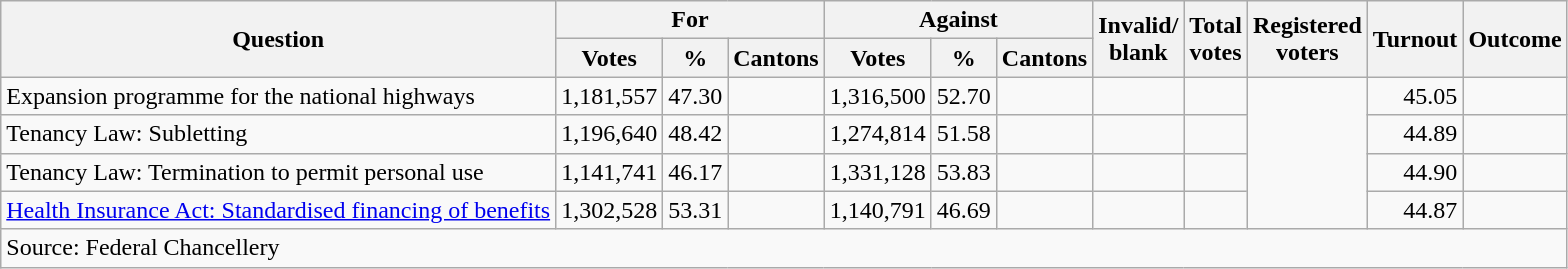<table class=wikitable style=text-align:right>
<tr>
<th rowspan=2>Question</th>
<th colspan=3>For</th>
<th colspan=3>Against</th>
<th rowspan=2>Invalid/<br>blank</th>
<th rowspan=2>Total<br>votes</th>
<th rowspan=2>Registered<br>voters</th>
<th rowspan=2>Turnout</th>
<th rowspan=2>Outcome</th>
</tr>
<tr>
<th>Votes</th>
<th>%</th>
<th>Cantons</th>
<th>Votes</th>
<th>%</th>
<th>Cantons</th>
</tr>
<tr>
<td align=left>Expansion programme for the national highways</td>
<td>1,181,557</td>
<td>47.30</td>
<td></td>
<td>1,316,500</td>
<td>52.70</td>
<td></td>
<td></td>
<td></td>
<td rowspan=4></td>
<td>45.05</td>
<td></td>
</tr>
<tr>
<td align=left>Tenancy Law: Subletting</td>
<td>1,196,640</td>
<td>48.42</td>
<td></td>
<td>1,274,814</td>
<td>51.58</td>
<td></td>
<td></td>
<td></td>
<td>44.89</td>
<td></td>
</tr>
<tr>
<td align=left>Tenancy Law: Termination to permit personal use</td>
<td>1,141,741</td>
<td>46.17</td>
<td></td>
<td>1,331,128</td>
<td>53.83</td>
<td></td>
<td></td>
<td></td>
<td>44.90</td>
<td></td>
</tr>
<tr>
<td align=left><a href='#'>Health Insurance Act: Standardised financing of benefits</a></td>
<td>1,302,528</td>
<td>53.31</td>
<td></td>
<td>1,140,791</td>
<td>46.69</td>
<td></td>
<td></td>
<td></td>
<td>44.87</td>
<td></td>
</tr>
<tr>
<td colspan=14 align=left>Source: Federal Chancellery</td>
</tr>
</table>
